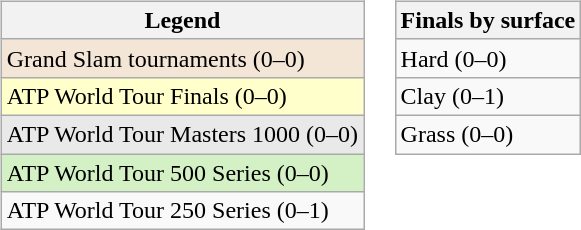<table>
<tr valign=top>
<td><br><table class="wikitable">
<tr>
<th>Legend</th>
</tr>
<tr style="background:#f3e6d7;">
<td>Grand Slam tournaments (0–0)</td>
</tr>
<tr style="background:#ffc;">
<td>ATP World Tour Finals (0–0)</td>
</tr>
<tr style="background:#e9e9e9;">
<td>ATP World Tour Masters 1000 (0–0)</td>
</tr>
<tr style="background:#d4f1c5;">
<td>ATP World Tour 500 Series (0–0)</td>
</tr>
<tr>
<td>ATP World Tour 250 Series (0–1)</td>
</tr>
</table>
</td>
<td><br><table class="wikitable">
<tr>
<th>Finals by surface</th>
</tr>
<tr>
<td>Hard (0–0)</td>
</tr>
<tr>
<td>Clay (0–1)</td>
</tr>
<tr>
<td>Grass (0–0)</td>
</tr>
</table>
</td>
</tr>
</table>
